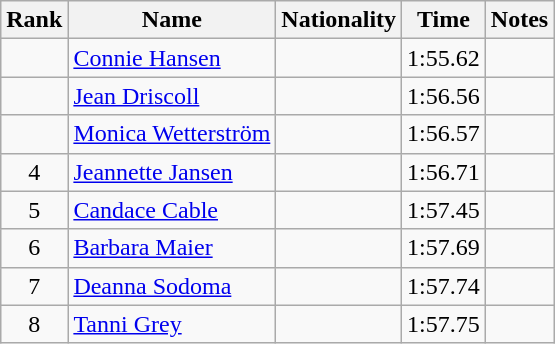<table class="wikitable sortable" style="text-align:center">
<tr>
<th>Rank</th>
<th>Name</th>
<th>Nationality</th>
<th>Time</th>
<th>Notes</th>
</tr>
<tr>
<td></td>
<td align=left><a href='#'>Connie Hansen</a></td>
<td align=left></td>
<td>1:55.62</td>
<td></td>
</tr>
<tr>
<td></td>
<td align=left><a href='#'>Jean Driscoll</a></td>
<td align=left></td>
<td>1:56.56</td>
<td></td>
</tr>
<tr>
<td></td>
<td align=left><a href='#'>Monica Wetterström</a></td>
<td align=left></td>
<td>1:56.57</td>
<td></td>
</tr>
<tr>
<td>4</td>
<td align=left><a href='#'>Jeannette Jansen</a></td>
<td align=left></td>
<td>1:56.71</td>
<td></td>
</tr>
<tr>
<td>5</td>
<td align=left><a href='#'>Candace Cable</a></td>
<td align=left></td>
<td>1:57.45</td>
<td></td>
</tr>
<tr>
<td>6</td>
<td align=left><a href='#'>Barbara Maier</a></td>
<td align=left></td>
<td>1:57.69</td>
<td></td>
</tr>
<tr>
<td>7</td>
<td align=left><a href='#'>Deanna Sodoma</a></td>
<td align=left></td>
<td>1:57.74</td>
<td></td>
</tr>
<tr>
<td>8</td>
<td align=left><a href='#'>Tanni Grey</a></td>
<td align=left></td>
<td>1:57.75</td>
<td></td>
</tr>
</table>
